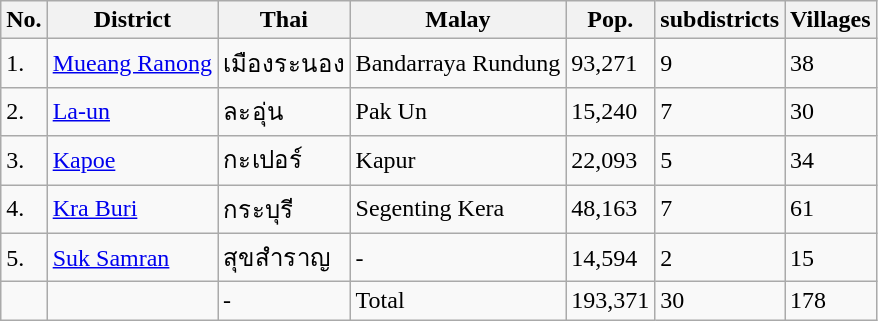<table class="wikitable wikitable" syle="width:50%;">
<tr>
<th>No.</th>
<th>District</th>
<th>Thai</th>
<th>Malay</th>
<th>Pop.</th>
<th>subdistricts</th>
<th>Villages</th>
</tr>
<tr>
<td>1.</td>
<td><a href='#'>Mueang Ranong</a></td>
<td>เมืองระนอง</td>
<td>Bandarraya Rundung</td>
<td>93,271</td>
<td>9</td>
<td>38</td>
</tr>
<tr>
<td>2.</td>
<td><a href='#'>La-un</a></td>
<td>ละอุ่น</td>
<td>Pak Un</td>
<td>15,240</td>
<td>7</td>
<td>30</td>
</tr>
<tr>
<td>3.</td>
<td><a href='#'>Kapoe</a></td>
<td>กะเปอร์</td>
<td>Kapur</td>
<td>22,093</td>
<td>5</td>
<td>34</td>
</tr>
<tr>
<td>4.</td>
<td><a href='#'>Kra Buri</a></td>
<td>กระบุรี</td>
<td>Segenting Kera</td>
<td>48,163</td>
<td>7</td>
<td>61</td>
</tr>
<tr>
<td>5.</td>
<td><a href='#'>Suk Samran</a></td>
<td>สุขสำราญ</td>
<td>-</td>
<td>14,594</td>
<td>2</td>
<td>15</td>
</tr>
<tr>
<td></td>
<td></td>
<td>-</td>
<td>Total</td>
<td>193,371</td>
<td>30</td>
<td>178</td>
</tr>
</table>
